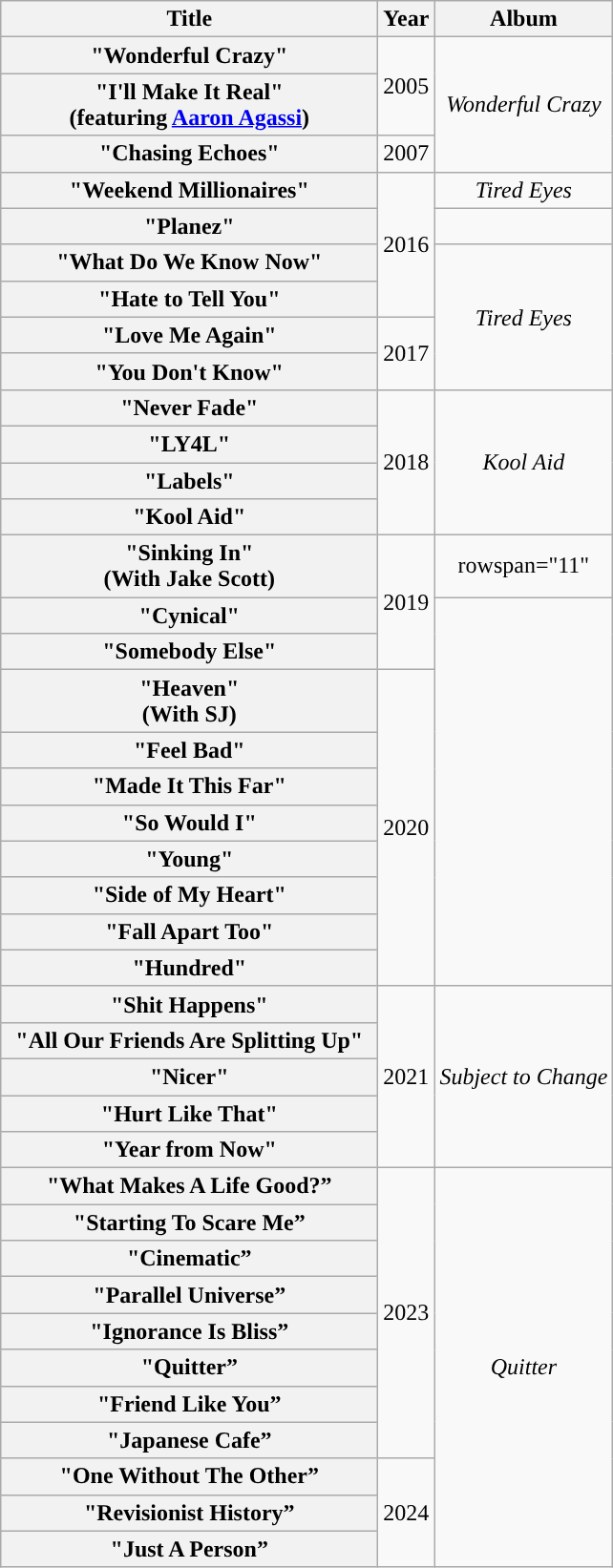<table class="wikitable plainrowheaders" style="text-align:center">
<tr>
<th scope="col" style="width:16em;">Title</th>
<th scope="col">Year</th>
<th scope="col">Album</th>
</tr>
<tr>
<th scope="row">"Wonderful Crazy"</th>
<td rowspan="2">2005</td>
<td rowspan="3"><em>Wonderful Crazy</em></td>
</tr>
<tr>
<th scope="row">"I'll Make It Real"<br><span>(featuring <a href='#'>Aaron Agassi</a>)</span></th>
</tr>
<tr>
<th scope="row">"Chasing Echoes"</th>
<td>2007</td>
</tr>
<tr>
<th scope="row">"Weekend Millionaires"</th>
<td rowspan="4">2016</td>
<td><em>Tired Eyes</em></td>
</tr>
<tr>
<th scope="row">"Planez"</th>
<td></td>
</tr>
<tr>
<th scope="row">"What Do We Know Now"</th>
<td rowspan="4"><em>Tired Eyes</em></td>
</tr>
<tr>
<th scope="row">"Hate to Tell You"</th>
</tr>
<tr>
<th scope="row">"Love Me Again"</th>
<td rowspan="2">2017</td>
</tr>
<tr>
<th scope="row">"You Don't Know"</th>
</tr>
<tr>
<th scope="row">"Never Fade"</th>
<td rowspan="4">2018</td>
<td rowspan="4"><em>Kool Aid</em></td>
</tr>
<tr>
<th scope="row">"LY4L"</th>
</tr>
<tr>
<th scope="row">"Labels"</th>
</tr>
<tr>
<th scope="row">"Kool Aid"</th>
</tr>
<tr>
<th scope="row">"Sinking In"<br><span>(With Jake Scott)</span></th>
<td rowspan="3">2019</td>
<td>rowspan="11" </td>
</tr>
<tr>
<th scope="row">"Cynical"</th>
</tr>
<tr>
<th scope="row">"Somebody Else"</th>
</tr>
<tr>
<th scope="row">"Heaven"<br><span>(With SJ)</span></th>
<td rowspan="8">2020</td>
</tr>
<tr>
<th scope="row">"Feel Bad"</th>
</tr>
<tr>
<th scope="row">"Made It This Far"</th>
</tr>
<tr>
<th scope="row">"So Would I"</th>
</tr>
<tr>
<th scope="row">"Young"</th>
</tr>
<tr>
<th scope="row">"Side of My Heart"</th>
</tr>
<tr>
<th scope="row">"Fall Apart Too"</th>
</tr>
<tr>
<th scope="row">"Hundred"</th>
</tr>
<tr>
<th scope="row">"Shit Happens"</th>
<td rowspan="5">2021</td>
<td rowspan="5"><em>Subject to Change</em></td>
</tr>
<tr>
<th scope="row">"All Our Friends Are Splitting Up"</th>
</tr>
<tr>
<th scope="row">"Nicer"</th>
</tr>
<tr>
<th scope="row">"Hurt Like That"</th>
</tr>
<tr>
<th scope="row">"Year from Now"</th>
</tr>
<tr>
<th scope="row">"What Makes A Life Good?”</th>
<td rowspan="8">2023</td>
<td rowspan="11"><em>Quitter</em></td>
</tr>
<tr>
<th scope="row">"Starting To Scare Me”</th>
</tr>
<tr>
<th scope="row">"Cinematic”</th>
</tr>
<tr>
<th scope="row">"Parallel Universe”</th>
</tr>
<tr>
<th scope="row">"Ignorance Is Bliss”</th>
</tr>
<tr>
<th scope="row">"Quitter”</th>
</tr>
<tr>
<th scope="row">"Friend Like You”</th>
</tr>
<tr>
<th scope="row">"Japanese Cafe”</th>
</tr>
<tr>
<th scope="row">"One Without The Other”</th>
<td rowspan="3">2024</td>
</tr>
<tr>
<th scope="row">"Revisionist History”</th>
</tr>
<tr>
<th scope="row">"Just A Person”</th>
</tr>
</table>
